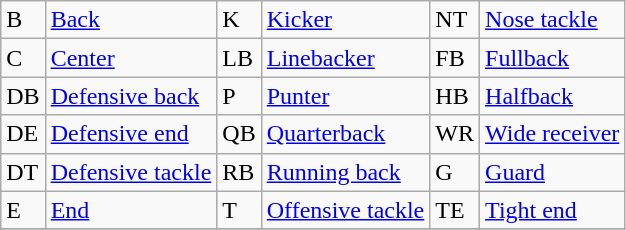<table class="wikitable">
<tr>
<td>B</td>
<td><a href='#'>Back</a></td>
<td>K</td>
<td><a href='#'>Kicker</a></td>
<td>NT</td>
<td><a href='#'>Nose tackle</a></td>
</tr>
<tr>
<td>C</td>
<td><a href='#'>Center</a></td>
<td>LB</td>
<td><a href='#'>Linebacker</a></td>
<td>FB</td>
<td><a href='#'>Fullback</a></td>
</tr>
<tr>
<td>DB</td>
<td><a href='#'>Defensive back</a></td>
<td>P</td>
<td><a href='#'>Punter</a></td>
<td>HB</td>
<td><a href='#'>Halfback</a></td>
</tr>
<tr>
<td>DE</td>
<td><a href='#'>Defensive end</a></td>
<td>QB</td>
<td><a href='#'>Quarterback</a></td>
<td>WR</td>
<td><a href='#'>Wide receiver</a></td>
</tr>
<tr>
<td>DT</td>
<td><a href='#'>Defensive tackle</a></td>
<td>RB</td>
<td><a href='#'>Running back</a></td>
<td>G</td>
<td><a href='#'>Guard</a></td>
</tr>
<tr>
<td>E</td>
<td><a href='#'>End</a></td>
<td>T</td>
<td><a href='#'>Offensive tackle</a></td>
<td>TE</td>
<td><a href='#'>Tight end</a></td>
</tr>
<tr>
</tr>
</table>
